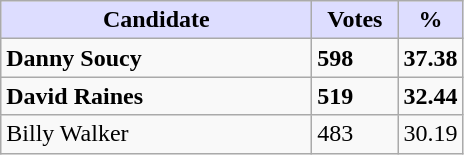<table class="wikitable">
<tr>
<th style="background:#ddf; width:200px;">Candidate</th>
<th style="background:#ddf; width:50px;">Votes</th>
<th style="background:#ddf; width:30px;">%</th>
</tr>
<tr>
<td><strong>Danny Soucy</strong></td>
<td><strong>598</strong></td>
<td><strong>37.38</strong></td>
</tr>
<tr>
<td><strong>David Raines</strong></td>
<td><strong>519</strong></td>
<td><strong>32.44</strong></td>
</tr>
<tr>
<td>Billy Walker</td>
<td>483</td>
<td>30.19</td>
</tr>
</table>
